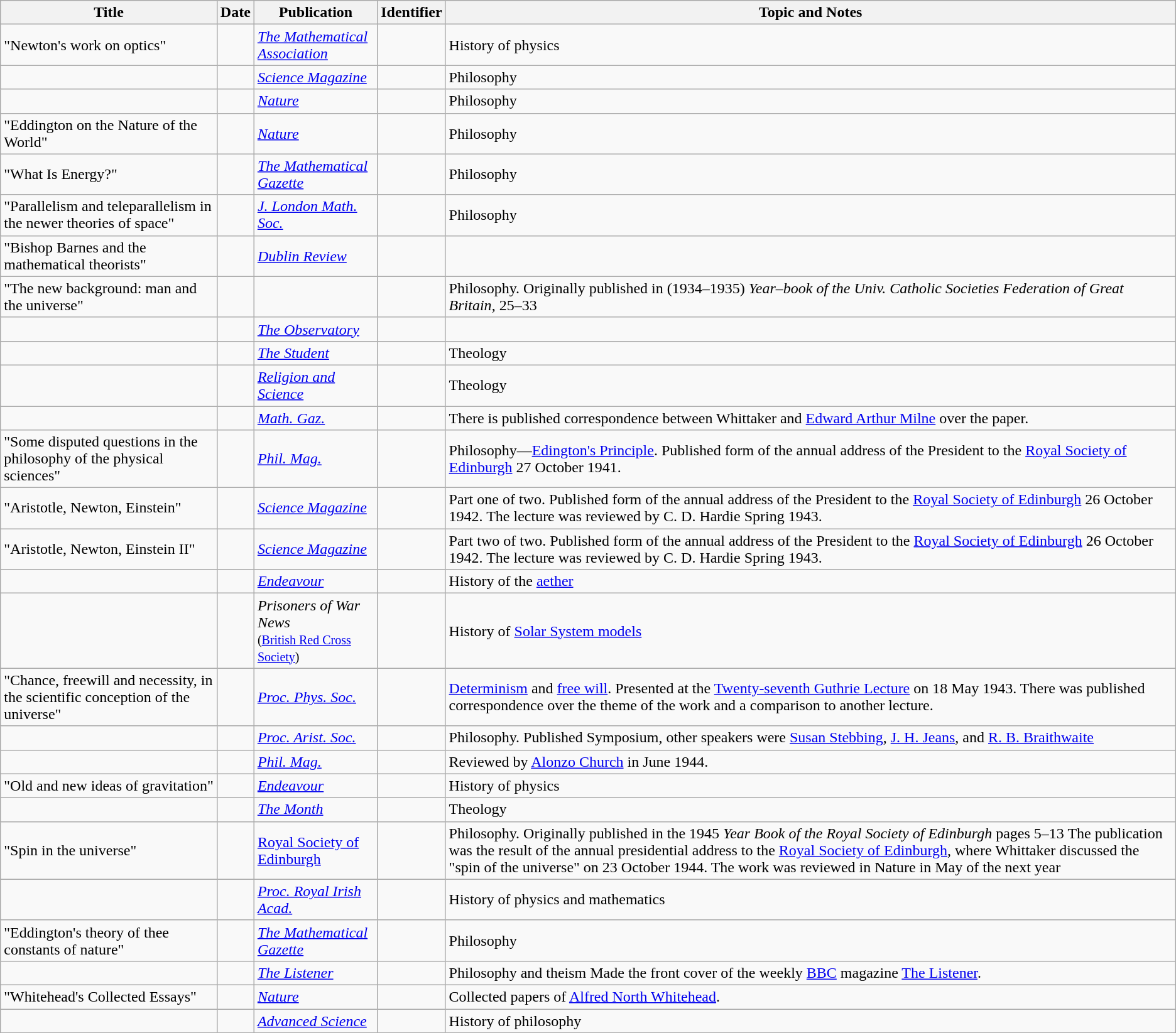<table class="wikitable sortable" width="auto" style="text-align: left">
<tr>
<th>Title</th>
<th>Date</th>
<th>Publication</th>
<th>Identifier</th>
<th>Topic and Notes</th>
</tr>
<tr>
<td>"Newton's work on optics"</td>
<td></td>
<td><em><a href='#'>The Mathematical Association</a></em></td>
<td></td>
<td>History of physics</td>
</tr>
<tr>
<td></td>
<td></td>
<td><em><a href='#'>Science Magazine</a></em></td>
<td></td>
<td>Philosophy</td>
</tr>
<tr>
<td></td>
<td></td>
<td><em><a href='#'>Nature</a></em></td>
<td></td>
<td>Philosophy</td>
</tr>
<tr>
<td>"Eddington on the Nature of the World"</td>
<td></td>
<td><em><a href='#'>Nature</a></em></td>
<td></td>
<td>Philosophy</td>
</tr>
<tr>
<td>"What Is Energy?"</td>
<td></td>
<td><em><a href='#'>The Mathematical Gazette</a></em></td>
<td></td>
<td>Philosophy</td>
</tr>
<tr>
<td>"Parallelism and teleparallelism in the newer theories of space"</td>
<td></td>
<td><em><a href='#'>J. London Math. Soc.</a></em></td>
<td></td>
<td>Philosophy</td>
</tr>
<tr>
<td>"Bishop Barnes and the mathematical theorists"</td>
<td></td>
<td><em><a href='#'>Dublin Review</a></em></td>
<td></td>
<td></td>
</tr>
<tr>
<td>"The new background: man and the universe"</td>
<td></td>
<td></td>
<td></td>
<td>Philosophy. Originally published in (1934–1935) <em>Year–book of the Univ. Catholic Societies Federation of Great Britain</em>, 25–33</td>
</tr>
<tr>
<td></td>
<td></td>
<td><em><a href='#'>The Observatory</a></em></td>
<td></td>
<td></td>
</tr>
<tr>
<td></td>
<td></td>
<td><em><a href='#'>The Student</a></em></td>
<td></td>
<td>Theology</td>
</tr>
<tr>
<td></td>
<td></td>
<td><em><a href='#'>Religion and Science</a></em></td>
<td></td>
<td>Theology</td>
</tr>
<tr>
<td></td>
<td></td>
<td><em><a href='#'>Math. Gaz.</a></em></td>
<td></td>
<td>There is published correspondence between Whittaker and <a href='#'>Edward Arthur Milne</a> over the paper.</td>
</tr>
<tr>
<td>"Some disputed questions in the philosophy of the physical sciences"</td>
<td></td>
<td><em><a href='#'>Phil. Mag.</a></em></td>
<td></td>
<td>Philosophy—<a href='#'>Edington's Principle</a>. Published form of the annual address of the President to the <a href='#'>Royal Society of Edinburgh</a> 27 October 1941.</td>
</tr>
<tr>
<td>"Aristotle, Newton, Einstein"</td>
<td></td>
<td><em><a href='#'>Science Magazine</a></em></td>
<td></td>
<td>Part one of two. Published form of the annual address of the President to the <a href='#'>Royal Society of Edinburgh</a> 26 October 1942. The lecture was reviewed by C. D. Hardie Spring 1943.</td>
</tr>
<tr>
<td>"Aristotle, Newton, Einstein II"</td>
<td></td>
<td><em><a href='#'>Science Magazine</a></em></td>
<td></td>
<td>Part two of two. Published form of the annual address of the President to the <a href='#'>Royal Society of Edinburgh</a> 26 October 1942. The lecture was reviewed by C. D. Hardie Spring 1943.</td>
</tr>
<tr>
<td></td>
<td></td>
<td><em><a href='#'>Endeavour</a></em></td>
<td></td>
<td>History of the <a href='#'>aether</a></td>
</tr>
<tr>
<td></td>
<td></td>
<td><em>Prisoners of War News</em><br><small>(<a href='#'>British Red Cross Society</a>)</small></td>
<td></td>
<td>History of <a href='#'>Solar System models</a></td>
</tr>
<tr>
<td>"Chance, freewill and necessity, in the scientific conception of the universe"</td>
<td></td>
<td><em><a href='#'>Proc. Phys. Soc.</a></em></td>
<td></td>
<td><a href='#'>Determinism</a> and <a href='#'>free will</a>. Presented at the <a href='#'>Twenty-seventh Guthrie Lecture</a> on 18 May 1943. There was published correspondence over the theme of the work and a comparison to another lecture.</td>
</tr>
<tr>
<td></td>
<td></td>
<td><em><a href='#'>Proc. Arist. Soc.</a></em></td>
<td></td>
<td>Philosophy. Published Symposium, other speakers were <a href='#'>Susan Stebbing</a>, <a href='#'>J. H. Jeans</a>, and <a href='#'>R. B. Braithwaite</a></td>
</tr>
<tr>
<td></td>
<td></td>
<td><em><a href='#'>Phil. Mag.</a></em></td>
<td></td>
<td>Reviewed by <a href='#'>Alonzo Church</a> in June 1944.</td>
</tr>
<tr>
<td>"Old and new ideas of gravitation"</td>
<td></td>
<td><em><a href='#'>Endeavour</a></em></td>
<td></td>
<td>History of physics</td>
</tr>
<tr>
<td></td>
<td></td>
<td><em><a href='#'>The Month</a></em></td>
<td></td>
<td>Theology</td>
</tr>
<tr>
<td>"Spin in the universe"</td>
<td></td>
<td><a href='#'>Royal Society of Edinburgh</a></td>
<td></td>
<td>Philosophy. Originally published in the 1945 <em>Year Book of the Royal Society of Edinburgh</em> pages 5–13 The publication was the result of the annual presidential address to the <a href='#'>Royal Society of Edinburgh</a>, where Whittaker discussed the "spin of the universe" on 23 October 1944. The work was reviewed in Nature in May of the next year</td>
</tr>
<tr>
<td></td>
<td></td>
<td><em><a href='#'>Proc. Royal Irish Acad.</a></em></td>
<td></td>
<td>History of physics and mathematics</td>
</tr>
<tr>
<td>"Eddington's theory of thee constants of nature"</td>
<td></td>
<td><em><a href='#'>The Mathematical Gazette</a></em></td>
<td></td>
<td>Philosophy</td>
</tr>
<tr>
<td></td>
<td></td>
<td><em><a href='#'>The Listener</a></em></td>
<td></td>
<td>Philosophy and theism Made the front cover of the weekly <a href='#'>BBC</a> magazine <a href='#'>The Listener</a>.</td>
</tr>
<tr>
<td>"Whitehead's Collected Essays"</td>
<td></td>
<td><em><a href='#'>Nature</a></em></td>
<td></td>
<td>Collected papers of <a href='#'>Alfred North Whitehead</a>.</td>
</tr>
<tr>
<td></td>
<td></td>
<td><em><a href='#'>Advanced Science</a></em></td>
<td></td>
<td>History of philosophy</td>
</tr>
</table>
